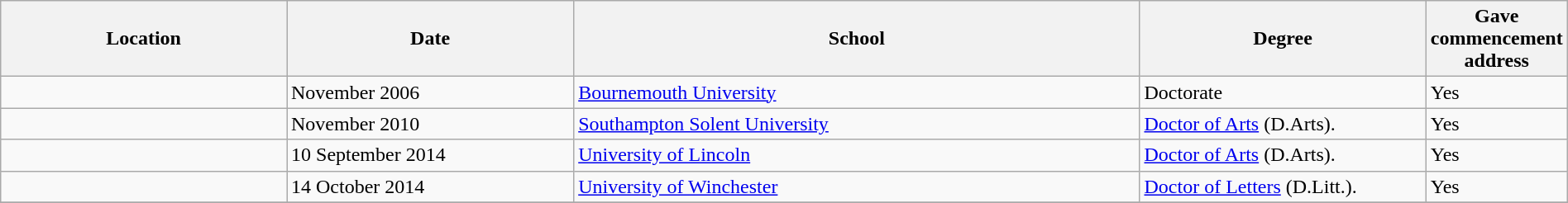<table class="wikitable" style="width:100%;">
<tr>
<th style="width:20%;">Location</th>
<th style="width:20%;">Date</th>
<th style="width:40%;">School</th>
<th style="width:20%;">Degree</th>
<th style="width:20%;">Gave commencement address</th>
</tr>
<tr>
<td></td>
<td>November 2006</td>
<td><a href='#'>Bournemouth University</a></td>
<td>Doctorate</td>
<td>Yes</td>
</tr>
<tr>
<td></td>
<td>November 2010</td>
<td><a href='#'>Southampton Solent University</a></td>
<td><a href='#'>Doctor of Arts</a> (D.Arts).</td>
<td>Yes</td>
</tr>
<tr>
<td></td>
<td>10 September 2014</td>
<td><a href='#'>University of Lincoln</a></td>
<td><a href='#'>Doctor of Arts</a> (D.Arts).</td>
<td>Yes</td>
</tr>
<tr>
<td></td>
<td>14 October 2014</td>
<td><a href='#'>University of Winchester</a></td>
<td><a href='#'>Doctor of Letters</a> (D.Litt.).</td>
<td>Yes</td>
</tr>
<tr>
</tr>
</table>
